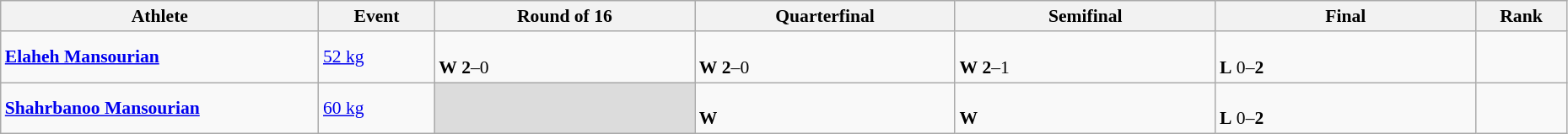<table class="wikitable" width="98%" style="text-align:left; font-size:90%">
<tr>
<th width="11%">Athlete</th>
<th width="4%">Event</th>
<th width="9%">Round of 16</th>
<th width="9%">Quarterfinal</th>
<th width="9%">Semifinal</th>
<th width="9%">Final</th>
<th width="3%">Rank</th>
</tr>
<tr>
<td><strong><a href='#'>Elaheh Mansourian</a></strong></td>
<td><a href='#'>52 kg</a></td>
<td><br><strong>W</strong> <strong>2</strong>–0</td>
<td><br><strong>W</strong> <strong>2</strong>–0</td>
<td><br><strong>W</strong> <strong>2</strong>–1</td>
<td><br><strong>L</strong> 0–<strong>2</strong></td>
<td align=center></td>
</tr>
<tr>
<td><strong><a href='#'>Shahrbanoo Mansourian</a></strong></td>
<td><a href='#'>60 kg</a></td>
<td bgcolor=#DCDCDC></td>
<td><br><strong>W</strong> </td>
<td><br><strong>W</strong> </td>
<td><br><strong>L</strong> 0–<strong>2</strong></td>
<td align=center></td>
</tr>
</table>
